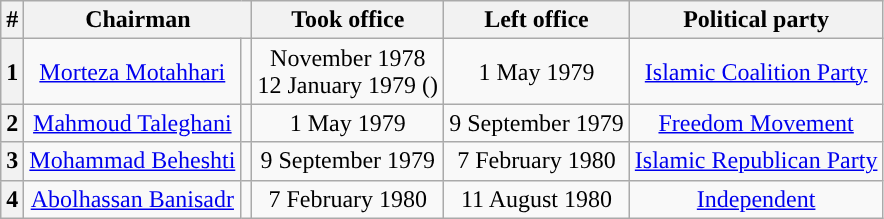<table class="wikitable" style="text-align:center">
<tr>
<th>#</th>
<th colspan=2>Chairman</th>
<th>Took office</th>
<th>Left office</th>
<th>Political party</th>
</tr>
<tr>
<th style="background:">1</th>
<td><a href='#'>Morteza Motahhari</a></td>
<td></td>
<td> November 1978<br>12 January 1979 ()</td>
<td>1 May 1979</td>
<td><a href='#'>Islamic Coalition Party</a></td>
</tr>
<tr>
<th style="background:">2</th>
<td><a href='#'>Mahmoud Taleghani</a></td>
<td></td>
<td>1 May 1979</td>
<td>9 September 1979</td>
<td><a href='#'>Freedom Movement</a></td>
</tr>
<tr>
<th style="background:">3</th>
<td><a href='#'>Mohammad Beheshti</a></td>
<td></td>
<td>9 September 1979</td>
<td>7 February 1980</td>
<td><a href='#'>Islamic Republican Party</a></td>
</tr>
<tr>
<th style="background:">4</th>
<td><a href='#'>Abolhassan Banisadr</a></td>
<td></td>
<td>7 February 1980</td>
<td>11 August 1980</td>
<td><a href='#'>Independent</a></td>
</tr>
</table>
